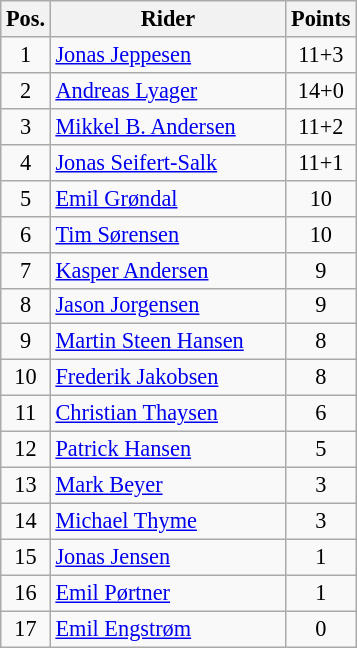<table class=wikitable style="font-size:93%;">
<tr>
<th width=25px>Pos.</th>
<th width=150px>Rider</th>
<th width=40px>Points</th>
</tr>
<tr align=center>
<td>1</td>
<td align=left><a href='#'>Jonas Jeppesen</a></td>
<td>11+3</td>
</tr>
<tr align=center>
<td>2</td>
<td align=left><a href='#'>Andreas Lyager</a></td>
<td>14+0</td>
</tr>
<tr align=center>
<td>3</td>
<td align=left><a href='#'>Mikkel B. Andersen</a></td>
<td>11+2</td>
</tr>
<tr align=center>
<td>4</td>
<td align=left><a href='#'>Jonas Seifert-Salk</a></td>
<td>11+1</td>
</tr>
<tr align=center>
<td>5</td>
<td align=left><a href='#'>Emil Grøndal</a></td>
<td>10</td>
</tr>
<tr align=center>
<td>6</td>
<td align=left><a href='#'>Tim Sørensen</a></td>
<td>10</td>
</tr>
<tr align=center>
<td>7</td>
<td align=left><a href='#'>Kasper Andersen</a></td>
<td>9</td>
</tr>
<tr align=center>
<td>8</td>
<td align=left><a href='#'>Jason Jorgensen</a></td>
<td>9</td>
</tr>
<tr align=center>
<td>9</td>
<td align=left><a href='#'>Martin Steen Hansen</a></td>
<td>8</td>
</tr>
<tr align=center>
<td>10</td>
<td align=left><a href='#'>Frederik Jakobsen</a></td>
<td>8</td>
</tr>
<tr align=center>
<td>11</td>
<td align=left><a href='#'>Christian Thaysen</a></td>
<td>6</td>
</tr>
<tr align=center>
<td>12</td>
<td align=left><a href='#'>Patrick Hansen</a></td>
<td>5</td>
</tr>
<tr align=center>
<td>13</td>
<td align=left><a href='#'>Mark Beyer</a></td>
<td>3</td>
</tr>
<tr align=center>
<td>14</td>
<td align=left><a href='#'>Michael Thyme</a></td>
<td>3</td>
</tr>
<tr align=center>
<td>15</td>
<td align=left><a href='#'>Jonas Jensen</a></td>
<td>1</td>
</tr>
<tr align=center>
<td>16</td>
<td align=left><a href='#'>Emil Pørtner</a></td>
<td>1</td>
</tr>
<tr align=center>
<td>17</td>
<td align=left><a href='#'>Emil Engstrøm</a></td>
<td>0</td>
</tr>
</table>
